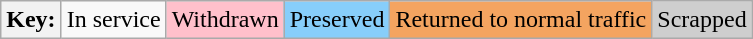<table class="wikitable">
<tr>
<th>Key:</th>
<td>In service</td>
<td style="background:pink;">Withdrawn</td>
<td style="background:#87cefa;">Preserved</td>
<td style="background:#f4a460;">Returned to normal traffic</td>
<td style="background:#cecece;">Scrapped</td>
</tr>
</table>
